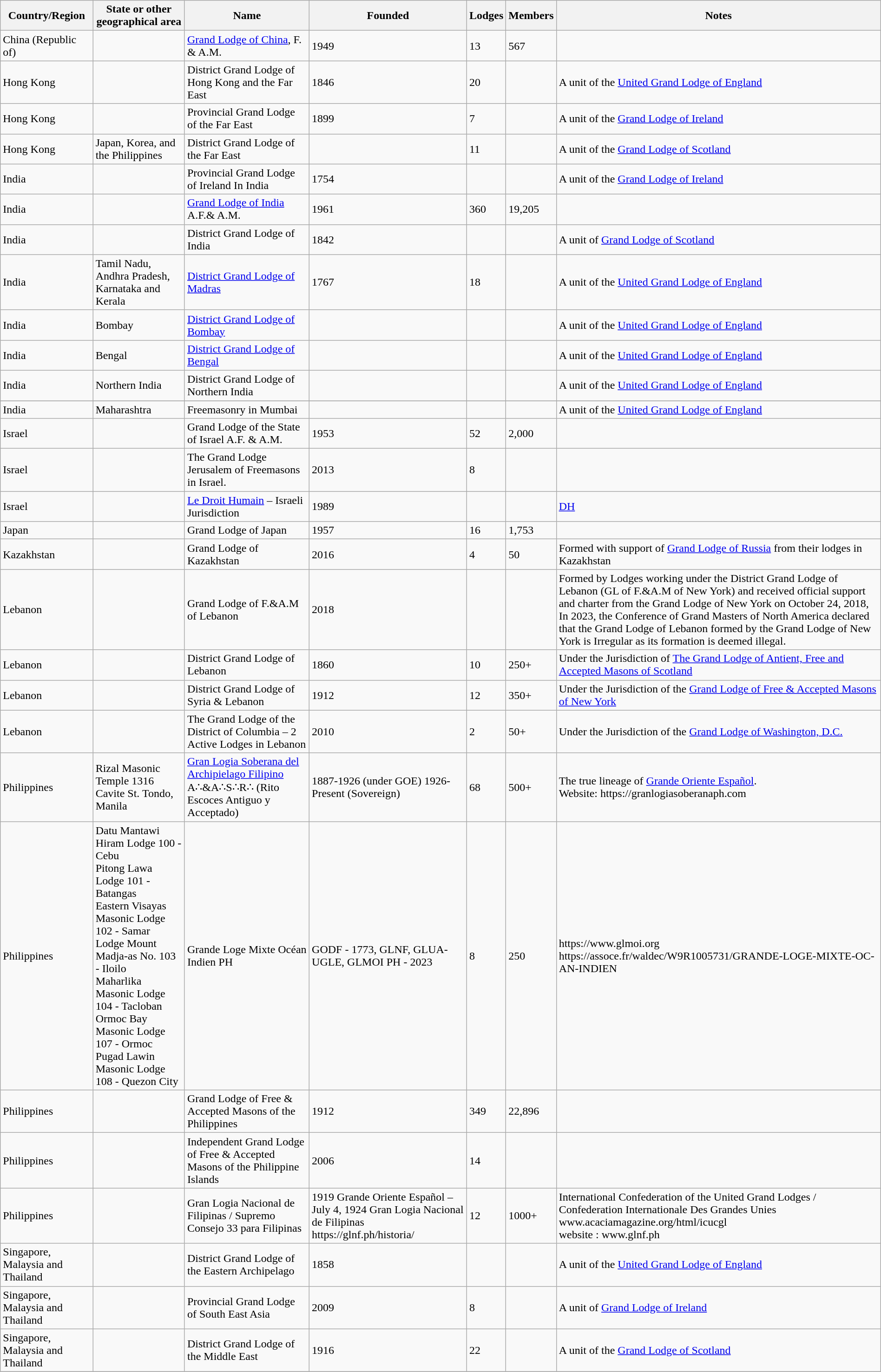<table class="wikitable sortable" style="width:100%">
<tr>
<th>Country/Region</th>
<th>State or other geographical area</th>
<th>Name</th>
<th>Founded</th>
<th>Lodges</th>
<th>Members</th>
<th>Notes</th>
</tr>
<tr ---->
<td>China (Republic of)</td>
<td></td>
<td><a href='#'>Grand Lodge of China</a>, F. & A.M.</td>
<td>1949</td>
<td>13</td>
<td>567 </td>
<td></td>
</tr>
<tr ---->
<td>Hong Kong</td>
<td></td>
<td>District Grand Lodge of Hong Kong and the Far East </td>
<td>1846</td>
<td>20</td>
<td></td>
<td>A unit of the <a href='#'>United Grand Lodge of England</a></td>
</tr>
<tr ---->
<td>Hong Kong</td>
<td></td>
<td>Provincial Grand Lodge of the Far East </td>
<td>1899</td>
<td>7</td>
<td></td>
<td>A unit of the <a href='#'>Grand Lodge of Ireland</a></td>
</tr>
<tr ---->
<td>Hong Kong</td>
<td>Japan, Korea, and the Philippines</td>
<td>District Grand Lodge of the Far East </td>
<td></td>
<td>11</td>
<td></td>
<td>A unit of the <a href='#'>Grand Lodge of Scotland</a></td>
</tr>
<tr ---->
<td>India</td>
<td></td>
<td>Provincial Grand Lodge of Ireland In India</td>
<td>1754</td>
<td></td>
<td></td>
<td>A unit of the <a href='#'>Grand Lodge of Ireland</a></td>
</tr>
<tr ---->
<td>India</td>
<td></td>
<td><a href='#'>Grand Lodge of India</a> A.F.& A.M.</td>
<td>1961</td>
<td>360</td>
<td>19,205 </td>
<td></td>
</tr>
<tr ---->
<td>India</td>
<td></td>
<td>District Grand Lodge of India</td>
<td>1842</td>
<td></td>
<td></td>
<td>A unit of <a href='#'>Grand Lodge of Scotland</a></td>
</tr>
<tr ---->
<td>India</td>
<td>Tamil Nadu, Andhra Pradesh, Karnataka and Kerala</td>
<td><a href='#'>District Grand Lodge of Madras</a></td>
<td>1767</td>
<td>18</td>
<td></td>
<td>A unit of the <a href='#'>United Grand Lodge of England</a></td>
</tr>
<tr ---->
<td>India</td>
<td>Bombay</td>
<td><a href='#'>District Grand Lodge of Bombay</a></td>
<td></td>
<td></td>
<td></td>
<td>A unit of the <a href='#'>United Grand Lodge of England</a></td>
</tr>
<tr ---->
<td>India</td>
<td>Bengal</td>
<td><a href='#'>District Grand Lodge of Bengal</a></td>
<td></td>
<td></td>
<td></td>
<td>A unit of the <a href='#'>United Grand Lodge of England</a></td>
</tr>
<tr ---->
<td>India</td>
<td>Northern India</td>
<td>District Grand Lodge of Northern India</td>
<td></td>
<td></td>
<td></td>
<td>A unit of the <a href='#'>United Grand Lodge of England</a></td>
</tr>
<tr ---->
</tr>
<tr ---->
<td>India</td>
<td>Maharashtra</td>
<td>Freemasonry in Mumbai</td>
<td></td>
<td></td>
<td></td>
<td>A unit of the <a href='#'>United Grand Lodge of England</a></td>
</tr>
<tr ---->
<td>Israel</td>
<td></td>
<td>Grand Lodge of the State of Israel A.F. & A.M.</td>
<td>1953</td>
<td>52 </td>
<td>2,000 </td>
<td></td>
</tr>
<tr ---->
<td>Israel</td>
<td></td>
<td>The Grand Lodge Jerusalem of Freemasons in Israel.</td>
<td>2013</td>
<td>8</td>
<td></td>
<td></td>
</tr>
<tr ---->
<td>Israel</td>
<td></td>
<td><a href='#'>Le Droit Humain</a> – Israeli Jurisdiction</td>
<td>1989</td>
<td></td>
<td></td>
<td><a href='#'>DH</a></td>
</tr>
<tr ---->
<td>Japan</td>
<td></td>
<td>Grand Lodge of Japan</td>
<td>1957</td>
<td>16</td>
<td>1,753 </td>
<td></td>
</tr>
<tr ---->
<td>Kazakhstan</td>
<td></td>
<td>Grand Lodge of Kazakhstan</td>
<td>2016</td>
<td>4</td>
<td>50</td>
<td>Formed with support of <a href='#'>Grand Lodge of Russia</a> from their lodges in Kazakhstan</td>
</tr>
<tr>
<td>Lebanon</td>
<td></td>
<td>Grand Lodge of F.&A.M of Lebanon</td>
<td>2018</td>
<td></td>
<td></td>
<td>Formed by Lodges working under the District Grand Lodge of Lebanon (GL of F.&A.M of New York) and received official support and charter from the Grand Lodge of New York on October 24, 2018,<br>In 2023, the Conference of Grand Masters of North America declared that the Grand Lodge of Lebanon formed by the Grand Lodge of New York is Irregular as its formation is deemed illegal.</td>
</tr>
<tr ---->
<td>Lebanon</td>
<td></td>
<td>District Grand Lodge of Lebanon</td>
<td>1860</td>
<td>10</td>
<td>250+</td>
<td>Under the Jurisdiction of <a href='#'>The Grand Lodge of Antient, Free and Accepted Masons of Scotland</a></td>
</tr>
<tr ---->
<td>Lebanon</td>
<td></td>
<td>District Grand Lodge of Syria & Lebanon</td>
<td>1912</td>
<td>12</td>
<td>350+</td>
<td>Under the Jurisdiction of the <a href='#'>Grand Lodge of Free & Accepted Masons of New York</a></td>
</tr>
<tr ---->
<td>Lebanon</td>
<td></td>
<td>The Grand Lodge of the District of Columbia – 2 Active Lodges in Lebanon</td>
<td>2010</td>
<td>2</td>
<td>50+</td>
<td>Under the Jurisdiction of the <a href='#'>Grand Lodge of Washington, D.C.</a></td>
</tr>
<tr ---->
<td>Philippines</td>
<td>Rizal Masonic Temple 1316 Cavite St. Tondo, Manila</td>
<td><a href='#'>Gran Logia Soberana del Archipielago Filipino</a> A∴&A∴S∴R∴ (Rito Escoces Antiguo y Acceptado)</td>
<td>1887-1926 (under GOE) 1926-Present (Sovereign)</td>
<td>68</td>
<td>500+</td>
<td>The true lineage of <a href='#'>Grande Oriente Español</a>.<br>Website: https://granlogiasoberanaph.com</td>
</tr>
<tr ---->
<td>Philippines</td>
<td>Datu Mantawi Hiram Lodge 100 - Cebu<br>Pitong Lawa Lodge 101 - Batangas<br>Eastern Visayas Masonic Lodge 102 - Samar<br>Lodge Mount Madja-as No. 103 - Iloilo<br>Maharlika Masonic Lodge 104 - Tacloban<br>Ormoc Bay Masonic Lodge 107 - Ormoc<br>Pugad Lawin Masonic Lodge 108 - Quezon City</td>
<td>Grande Loge Mixte Océan Indien PH</td>
<td>GODF - 1773, GLNF, GLUA-UGLE, GLMOI PH - 2023</td>
<td>8</td>
<td>250</td>
<td>https://www.glmoi.org<br>https://assoce.fr/waldec/W9R1005731/GRANDE-LOGE-MIXTE-OC-AN-INDIEN</td>
</tr>
<tr>
<td>Philippines</td>
<td></td>
<td>Grand Lodge of Free & Accepted Masons of the Philippines</td>
<td>1912</td>
<td>349</td>
<td>22,896 </td>
<td></td>
</tr>
<tr ---->
<td>Philippines</td>
<td></td>
<td>Independent Grand Lodge of Free & Accepted Masons of the Philippine Islands</td>
<td>2006</td>
<td>14</td>
<td></td>
</tr>
<tr ---->
<td>Philippines</td>
<td></td>
<td>Gran Logia Nacional de Filipinas / Supremo Consejo 33 para Filipinas</td>
<td>1919 Grande Oriente Español – July 4, 1924 Gran Logia Nacional de Filipinas https://glnf.ph/historia/</td>
<td>12</td>
<td>1000+</td>
<td>International Confederation of the United Grand Lodges / Confederation Internationale Des Grandes Unies www.acaciamagazine.org/html/icucgl<br>website : www.glnf.ph</td>
</tr>
<tr ---->
<td>Singapore, Malaysia and Thailand</td>
<td></td>
<td>District Grand Lodge of the Eastern Archipelago</td>
<td>1858</td>
<td></td>
<td></td>
<td>A unit of the <a href='#'>United Grand Lodge of England</a></td>
</tr>
<tr ---->
<td>Singapore, Malaysia and Thailand</td>
<td></td>
<td>Provincial Grand Lodge of South East Asia</td>
<td>2009</td>
<td>8</td>
<td></td>
<td>A unit of <a href='#'>Grand Lodge of Ireland</a></td>
</tr>
<tr ---->
<td>Singapore, Malaysia and Thailand</td>
<td></td>
<td>District Grand Lodge of the Middle East</td>
<td>1916</td>
<td>22</td>
<td></td>
<td>A unit of the <a href='#'>Grand Lodge of Scotland</a></td>
</tr>
<tr ---->
</tr>
</table>
